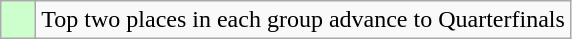<table class="wikitable">
<tr>
<td style="background: #ccffcc;">    </td>
<td>Top two places in each group advance to Quarterfinals</td>
</tr>
</table>
